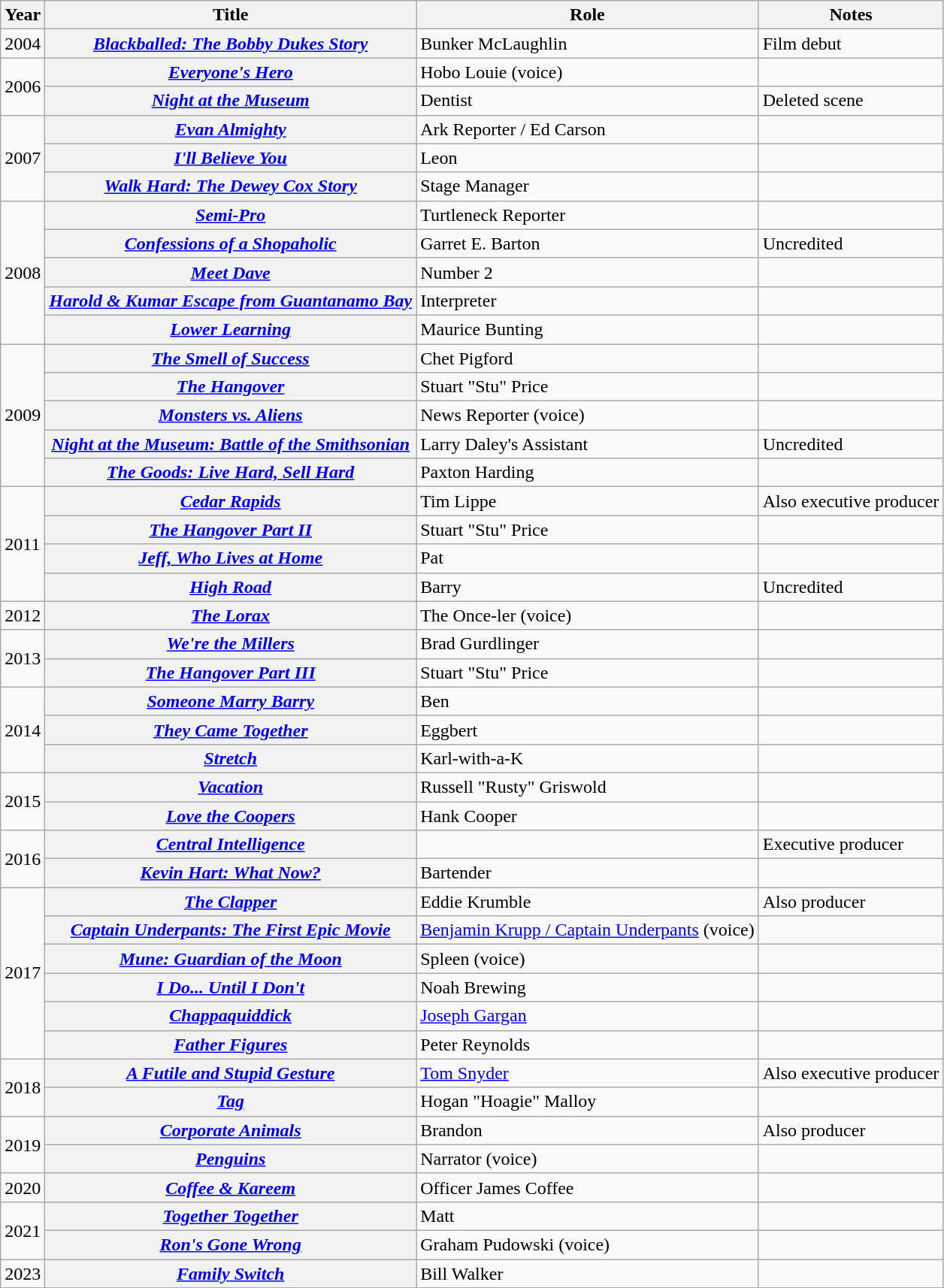<table class="wikitable sortable plainrowheaders">
<tr>
<th scope="col">Year</th>
<th scope="col">Title</th>
<th scope="col">Role</th>
<th class="unsortable">Notes</th>
</tr>
<tr class_"source" | Link>
<td>2004</td>
<th scope="row"><em><a href='#'>Blackballed: The Bobby Dukes Story</a></em></th>
<td>Bunker McLaughlin</td>
<td>Film debut</td>
</tr>
<tr>
<td rowspan=2>2006</td>
<th scope="row"><em><a href='#'>Everyone's Hero</a></em></th>
<td>Hobo Louie (voice)</td>
<td></td>
</tr>
<tr>
<th scope="row"><em><a href='#'>Night at the Museum</a></em></th>
<td>Dentist</td>
<td>Deleted scene</td>
</tr>
<tr>
<td rowspan=3>2007</td>
<th scope="row"><em><a href='#'>Evan Almighty</a></em></th>
<td>Ark Reporter / Ed Carson</td>
<td></td>
</tr>
<tr>
<th scope="row"><em><a href='#'>I'll Believe You</a></em></th>
<td>Leon</td>
<td></td>
</tr>
<tr>
<th scope="row"><em><a href='#'>Walk Hard: The Dewey Cox Story</a></em></th>
<td>Stage Manager</td>
<td></td>
</tr>
<tr>
<td rowspan=5>2008</td>
<th scope="row"><em><a href='#'>Semi-Pro</a></em></th>
<td>Turtleneck Reporter</td>
<td></td>
</tr>
<tr>
<th scope="row"><em><a href='#'>Confessions of a Shopaholic</a></em></th>
<td>Garret E. Barton</td>
<td>Uncredited</td>
</tr>
<tr>
<th scope="row"><em><a href='#'>Meet Dave</a></em></th>
<td>Number 2</td>
<td></td>
</tr>
<tr>
<th scope="row"><em><a href='#'>Harold & Kumar Escape from Guantanamo Bay</a></em></th>
<td>Interpreter</td>
<td></td>
</tr>
<tr>
<th scope="row"><em><a href='#'>Lower Learning</a></em></th>
<td>Maurice Bunting</td>
<td></td>
</tr>
<tr>
<td rowspan=5>2009</td>
<th scope="row"><em><a href='#'>The Smell of Success</a></em></th>
<td>Chet Pigford</td>
<td></td>
</tr>
<tr>
<th scope="row"><em><a href='#'>The Hangover</a></em></th>
<td>Stuart "Stu" Price</td>
<td></td>
</tr>
<tr>
<th scope="row"><em><a href='#'>Monsters vs. Aliens</a></em></th>
<td>News Reporter (voice)</td>
<td></td>
</tr>
<tr>
<th scope="row"><em><a href='#'>Night at the Museum: Battle of the Smithsonian</a></em></th>
<td>Larry Daley's Assistant</td>
<td>Uncredited</td>
</tr>
<tr>
<th scope="row"><em><a href='#'>The Goods: Live Hard, Sell Hard</a></em></th>
<td>Paxton Harding</td>
<td></td>
</tr>
<tr>
<td rowspan=4>2011</td>
<th scope="row"><em><a href='#'>Cedar Rapids</a></em></th>
<td>Tim Lippe</td>
<td>Also executive producer</td>
</tr>
<tr>
<th scope="row"><em><a href='#'>The Hangover Part II</a></em></th>
<td>Stuart "Stu" Price</td>
<td></td>
</tr>
<tr>
<th scope="row"><em><a href='#'>Jeff, Who Lives at Home</a></em></th>
<td>Pat</td>
<td></td>
</tr>
<tr>
<th scope="row"><em><a href='#'>High Road</a></em></th>
<td>Barry</td>
<td>Uncredited</td>
</tr>
<tr>
<td>2012</td>
<th scope="row"><em><a href='#'>The Lorax</a></em></th>
<td>The Once-ler (voice)</td>
<td></td>
</tr>
<tr>
<td rowspan=2>2013</td>
<th scope="row"><em><a href='#'>We're the Millers</a></em></th>
<td>Brad Gurdlinger</td>
<td></td>
</tr>
<tr>
<th scope="row"><em><a href='#'>The Hangover Part III</a></em></th>
<td>Stuart "Stu" Price</td>
<td></td>
</tr>
<tr>
<td rowspan=3>2014</td>
<th scope="row"><em><a href='#'>Someone Marry Barry</a></em></th>
<td>Ben</td>
<td></td>
</tr>
<tr>
<th scope="row"><em><a href='#'>They Came Together</a></em></th>
<td>Eggbert</td>
<td></td>
</tr>
<tr>
<th scope="row"><em><a href='#'>Stretch</a></em></th>
<td>Karl-with-a-K</td>
<td></td>
</tr>
<tr>
<td rowspan=2>2015</td>
<th scope="row"><em><a href='#'>Vacation</a></em></th>
<td>Russell "Rusty" Griswold</td>
<td></td>
</tr>
<tr>
<th scope="row"><em><a href='#'>Love the Coopers</a></em></th>
<td>Hank Cooper</td>
<td></td>
</tr>
<tr>
<td rowspan=2>2016</td>
<th scope="row"><em><a href='#'>Central Intelligence</a></em></th>
<td></td>
<td>Executive producer</td>
</tr>
<tr>
<th scope="row"><em><a href='#'>Kevin Hart: What Now?</a></em></th>
<td>Bartender</td>
<td></td>
</tr>
<tr>
<td rowspan=6>2017</td>
<th scope="row"><em><a href='#'>The Clapper</a></em></th>
<td>Eddie Krumble</td>
<td>Also producer</td>
</tr>
<tr>
<th scope="row"><em><a href='#'>Captain Underpants: The First Epic Movie</a></em></th>
<td><a href='#'>Benjamin Krupp / Captain Underpants</a> (voice)</td>
<td></td>
</tr>
<tr>
<th scope="row"><em><a href='#'>Mune: Guardian of the Moon</a></em></th>
<td>Spleen (voice)</td>
<td></td>
</tr>
<tr>
<th scope="row"><em><a href='#'>I Do... Until I Don't</a></em></th>
<td>Noah Brewing</td>
<td></td>
</tr>
<tr>
<th scope="row"><em><a href='#'>Chappaquiddick</a></em></th>
<td><a href='#'>Joseph Gargan</a></td>
<td></td>
</tr>
<tr>
<th scope="row"><em><a href='#'>Father Figures</a></em></th>
<td>Peter Reynolds</td>
<td></td>
</tr>
<tr>
<td rowspan=2>2018</td>
<th scope="row"><em><a href='#'>A Futile and Stupid Gesture</a></em></th>
<td><a href='#'>Tom Snyder</a></td>
<td>Also executive producer</td>
</tr>
<tr>
<th scope="row"><em><a href='#'>Tag</a></em></th>
<td>Hogan "Hoagie" Malloy</td>
<td></td>
</tr>
<tr>
<td rowspan=2>2019</td>
<th scope="row"><em><a href='#'>Corporate Animals</a></em></th>
<td>Brandon</td>
<td>Also producer</td>
</tr>
<tr>
<th scope="row"><em><a href='#'>Penguins</a></em></th>
<td>Narrator (voice)</td>
<td></td>
</tr>
<tr>
<td>2020</td>
<th scope="row"><em><a href='#'>Coffee & Kareem</a></em></th>
<td>Officer James Coffee</td>
<td></td>
</tr>
<tr>
<td rowspan=2>2021</td>
<th scope="row"><em><a href='#'>Together Together</a></em></th>
<td>Matt</td>
<td></td>
</tr>
<tr>
<th scope="row"><em><a href='#'>Ron's Gone Wrong</a></em></th>
<td>Graham Pudowski (voice)</td>
<td></td>
</tr>
<tr>
<td>2023</td>
<th scope="row"><em><a href='#'>Family Switch</a></em></th>
<td>Bill Walker</td>
<td></td>
</tr>
</table>
